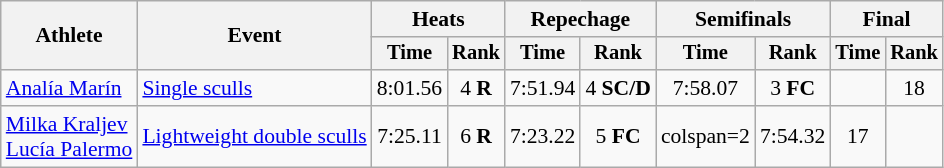<table class="wikitable" style="font-size:90%">
<tr>
<th rowspan="2">Athlete</th>
<th rowspan="2">Event</th>
<th colspan="2">Heats</th>
<th colspan="2">Repechage</th>
<th colspan="2">Semifinals</th>
<th colspan="2">Final</th>
</tr>
<tr style="font-size:95%">
<th>Time</th>
<th>Rank</th>
<th>Time</th>
<th>Rank</th>
<th>Time</th>
<th>Rank</th>
<th>Time</th>
<th>Rank</th>
</tr>
<tr align=center>
<td align=left><a href='#'>Analía Marín</a></td>
<td align=left><a href='#'>Single sculls</a></td>
<td>8:01.56</td>
<td>4 <strong>R</strong></td>
<td>7:51.94</td>
<td>4 <strong>SC/D</strong></td>
<td>7:58.07</td>
<td>3 <strong>FC</strong></td>
<td></td>
<td>18</td>
</tr>
<tr align=center>
<td align=left><a href='#'>Milka Kraljev</a><br><a href='#'>Lucía Palermo</a></td>
<td align=left><a href='#'>Lightweight double sculls</a></td>
<td>7:25.11</td>
<td>6 <strong>R</strong></td>
<td>7:23.22</td>
<td>5 <strong>FC</strong></td>
<td>colspan=2 </td>
<td>7:54.32</td>
<td>17</td>
</tr>
</table>
